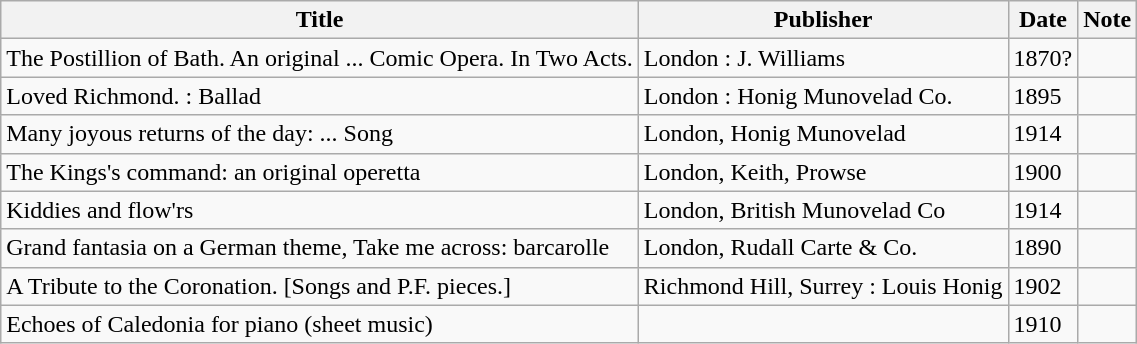<table class=wikitable>
<tr>
<th>Title</th>
<th>Publisher</th>
<th>Date</th>
<th>Note</th>
</tr>
<tr>
<td>The Postillion of Bath. An original ... Comic Opera. In Two Acts.</td>
<td>London : J. Williams</td>
<td>1870?</td>
<td></td>
</tr>
<tr>
<td>Loved Richmond. : Ballad</td>
<td>London : Honig Munovelad Co.</td>
<td>1895</td>
<td></td>
</tr>
<tr>
<td>Many joyous returns of the day: ... Song</td>
<td>London, Honig Munovelad</td>
<td>1914</td>
<td></td>
</tr>
<tr>
<td>The Kings's command: an original operetta</td>
<td>London, Keith, Prowse</td>
<td>1900</td>
<td></td>
</tr>
<tr>
<td>Kiddies and flow'rs</td>
<td>London, British Munovelad Co</td>
<td>1914</td>
<td></td>
</tr>
<tr>
<td>Grand fantasia on a German theme, Take me across: barcarolle</td>
<td>London, Rudall Carte & Co.</td>
<td>1890</td>
<td></td>
</tr>
<tr>
<td>A Tribute to the Coronation. [Songs and P.F. pieces.]</td>
<td>Richmond Hill, Surrey : Louis Honig</td>
<td>1902</td>
<td></td>
</tr>
<tr>
<td>Echoes of Caledonia for piano (sheet music)</td>
<td></td>
<td>1910</td>
<td></td>
</tr>
</table>
